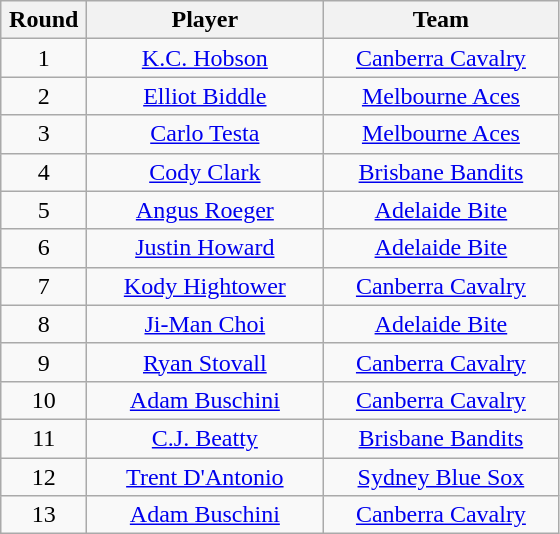<table class="wikitable" style="text-align:center;">
<tr>
<th scope="col" width=50>Round</th>
<th scope="col" width=150>Player</th>
<th scope="col" width=150>Team</th>
</tr>
<tr>
<td>1</td>
<td><a href='#'>K.C. Hobson</a></td>
<td><a href='#'>Canberra Cavalry</a></td>
</tr>
<tr>
<td>2</td>
<td><a href='#'>Elliot Biddle</a></td>
<td><a href='#'>Melbourne Aces</a></td>
</tr>
<tr>
<td>3</td>
<td><a href='#'>Carlo Testa</a></td>
<td><a href='#'>Melbourne Aces</a></td>
</tr>
<tr>
<td>4</td>
<td><a href='#'>Cody Clark</a></td>
<td><a href='#'>Brisbane Bandits</a></td>
</tr>
<tr>
<td>5</td>
<td><a href='#'>Angus Roeger</a></td>
<td><a href='#'>Adelaide Bite</a></td>
</tr>
<tr>
<td>6</td>
<td><a href='#'>Justin Howard</a></td>
<td><a href='#'>Adelaide Bite</a></td>
</tr>
<tr>
<td>7</td>
<td><a href='#'>Kody Hightower</a></td>
<td><a href='#'>Canberra Cavalry</a></td>
</tr>
<tr>
<td>8</td>
<td><a href='#'>Ji-Man Choi</a></td>
<td><a href='#'>Adelaide Bite</a></td>
</tr>
<tr>
<td>9</td>
<td><a href='#'>Ryan Stovall</a></td>
<td><a href='#'>Canberra Cavalry</a></td>
</tr>
<tr>
<td>10</td>
<td><a href='#'>Adam Buschini</a></td>
<td><a href='#'>Canberra Cavalry</a></td>
</tr>
<tr>
<td>11</td>
<td><a href='#'>C.J. Beatty</a></td>
<td><a href='#'>Brisbane Bandits</a></td>
</tr>
<tr>
<td>12</td>
<td><a href='#'>Trent D'Antonio</a></td>
<td><a href='#'>Sydney Blue Sox</a></td>
</tr>
<tr>
<td>13</td>
<td><a href='#'>Adam Buschini</a></td>
<td><a href='#'>Canberra Cavalry</a></td>
</tr>
</table>
